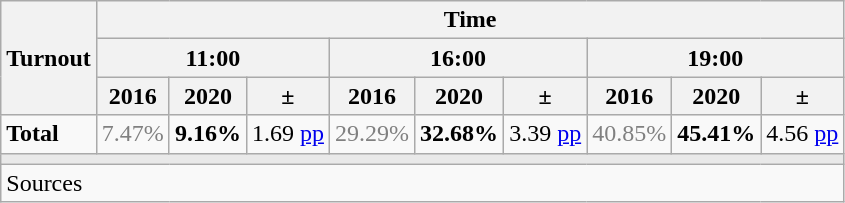<table class="wikitable sortable" style="text-align:right;">
<tr>
<th rowspan="3">Turnout</th>
<th colspan="9">Time</th>
</tr>
<tr>
<th colspan="3">11:00</th>
<th colspan="3">16:00</th>
<th colspan="3">19:00</th>
</tr>
<tr>
<th>2016</th>
<th>2020</th>
<th>±</th>
<th>2016</th>
<th>2020</th>
<th>±</th>
<th>2016</th>
<th>2020</th>
<th>±</th>
</tr>
<tr>
<td align="left"><strong>Total</strong></td>
<td style="color:gray;">7.47%</td>
<td><strong>9.16%</strong></td>
<td> 1.69 <a href='#'>pp</a></td>
<td style="color:gray;">29.29%</td>
<td><strong>32.68%</strong></td>
<td> 3.39 <a href='#'>pp</a></td>
<td style="color:gray;">40.85%</td>
<td><strong>45.41%</strong></td>
<td> 4.56 <a href='#'>pp</a></td>
</tr>
<tr>
<td colspan="10" bgcolor="#E9E9E9"></td>
</tr>
<tr>
<td align="left" colspan="10">Sources</td>
</tr>
</table>
